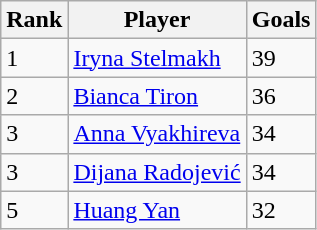<table class="wikitable">
<tr>
<th>Rank</th>
<th>Player</th>
<th>Goals</th>
</tr>
<tr>
<td>1</td>
<td><a href='#'>Iryna Stelmakh</a></td>
<td>39</td>
</tr>
<tr>
<td>2</td>
<td><a href='#'>Bianca Tiron</a></td>
<td>36</td>
</tr>
<tr>
<td>3</td>
<td><a href='#'>Anna Vyakhireva</a></td>
<td>34</td>
</tr>
<tr>
<td>3</td>
<td><a href='#'>Dijana Radojević</a></td>
<td>34</td>
</tr>
<tr>
<td>5</td>
<td><a href='#'>Huang Yan</a></td>
<td>32</td>
</tr>
</table>
